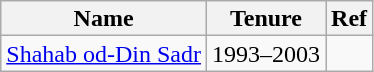<table class="wikitable" style="text-align:center; font-size:100%; line-height:16px;">
<tr>
<th>Name</th>
<th>Tenure</th>
<th>Ref</th>
</tr>
<tr>
<td><a href='#'>Shahab od-Din Sadr</a></td>
<td>1993–2003</td>
<td></td>
</tr>
</table>
